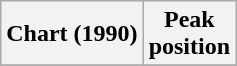<table class="wikitable">
<tr>
<th>Chart (1990)</th>
<th>Peak<br>position</th>
</tr>
<tr>
</tr>
</table>
